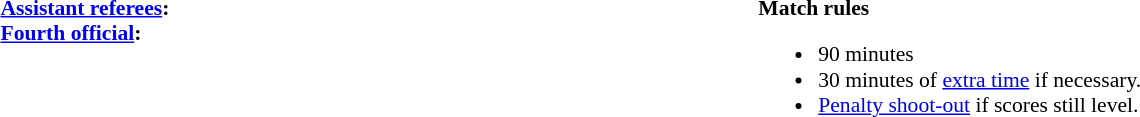<table style="width:100%;font-size:90%">
<tr>
<td style="width:40%;vertical-align:top"><br><strong><a href='#'>Assistant referees</a>:</strong>
<br><strong><a href='#'>Fourth official</a>:</strong></td>
<td style="width:60%;vertical-align:top"><br><strong>Match rules</strong><ul><li>90 minutes</li><li>30 minutes of <a href='#'>extra time</a> if necessary.</li><li><a href='#'>Penalty shoot-out</a> if scores still level.</li></ul></td>
</tr>
</table>
